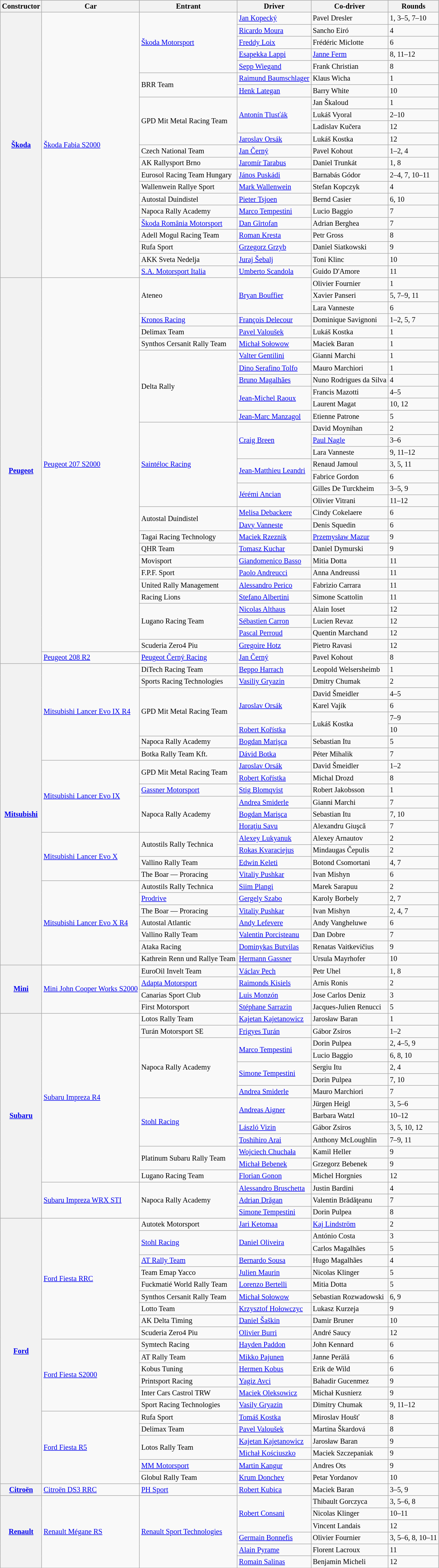<table class="wikitable" style="font-size: 85%">
<tr>
<th>Constructor</th>
<th>Car</th>
<th>Entrant</th>
<th>Driver</th>
<th>Co-driver</th>
<th>Rounds</th>
</tr>
<tr>
<th rowspan="22"><a href='#'>Škoda</a></th>
<td rowspan="22"><a href='#'>Škoda Fabia S2000</a></td>
<td rowspan="5"> <a href='#'>Škoda Motorsport</a></td>
<td> <a href='#'>Jan Kopecký</a></td>
<td> Pavel Dresler</td>
<td>1, 3–5, 7–10</td>
</tr>
<tr>
<td> <a href='#'>Ricardo Moura</a></td>
<td> Sancho Eiró</td>
<td>4</td>
</tr>
<tr>
<td> <a href='#'>Freddy Loix</a></td>
<td> Frédéric Miclotte</td>
<td>6</td>
</tr>
<tr>
<td> <a href='#'>Esapekka Lappi</a></td>
<td> <a href='#'>Janne Ferm</a></td>
<td>8, 11–12</td>
</tr>
<tr>
<td> <a href='#'>Sepp Wiegand</a></td>
<td> Frank Christian</td>
<td>8</td>
</tr>
<tr>
<td rowspan="2"> BRR Team</td>
<td> <a href='#'>Raimund Baumschlager</a></td>
<td> Klaus Wicha</td>
<td>1</td>
</tr>
<tr>
<td> <a href='#'>Henk Lategan</a></td>
<td> Barry White</td>
<td>10</td>
</tr>
<tr>
<td rowspan="4"> GPD Mit Metal Racing Team</td>
<td rowspan="3"> <a href='#'>Antonín Tlusťák</a></td>
<td> Jan Škaloud</td>
<td>1</td>
</tr>
<tr>
<td> Lukáš Vyoral</td>
<td>2–10</td>
</tr>
<tr>
<td> Ladislav Kučera</td>
<td>12</td>
</tr>
<tr>
<td> <a href='#'>Jaroslav Orsák</a></td>
<td> Lukáš Kostka</td>
<td>12</td>
</tr>
<tr>
<td> Czech National Team</td>
<td> <a href='#'>Jan Černý</a></td>
<td> Pavel Kohout</td>
<td>1–2, 4</td>
</tr>
<tr>
<td> AK Rallysport Brno</td>
<td> <a href='#'>Jaromír Tarabus</a></td>
<td> Daniel Trunkát</td>
<td>1, 8</td>
</tr>
<tr>
<td> Eurosol Racing Team Hungary</td>
<td> <a href='#'>János Puskádi</a></td>
<td> Barnabás Gódor</td>
<td>2–4, 7, 10–11</td>
</tr>
<tr>
<td> Wallenwein Rallye Sport</td>
<td> <a href='#'>Mark Wallenwein</a></td>
<td> Stefan Kopczyk</td>
<td>4</td>
</tr>
<tr>
<td> Autostal Duindistel</td>
<td> <a href='#'>Pieter Tsjoen</a></td>
<td> Bernd Casier</td>
<td>6, 10</td>
</tr>
<tr>
<td> Napoca Rally Academy</td>
<td> <a href='#'>Marco Tempestini</a></td>
<td> Lucio Baggio</td>
<td>7</td>
</tr>
<tr>
<td> <a href='#'>Škoda România Motorsport</a></td>
<td> <a href='#'>Dan Gîrtofan</a></td>
<td> Adrian Berghea</td>
<td>7</td>
</tr>
<tr>
<td> Adell Mogul Racing Team</td>
<td> <a href='#'>Roman Kresta</a></td>
<td> Petr Gross</td>
<td>8</td>
</tr>
<tr>
<td> Rufa Sport</td>
<td> <a href='#'>Grzegorz Grzyb</a></td>
<td> Daniel Siatkowski</td>
<td>9</td>
</tr>
<tr>
<td> AKK Sveta Nedelja</td>
<td> <a href='#'>Juraj Šebalj</a></td>
<td> Toni Klinc</td>
<td>10</td>
</tr>
<tr>
<td> <a href='#'>S.A. Motorsport Italia</a></td>
<td> <a href='#'>Umberto Scandola</a></td>
<td> Guido D'Amore</td>
<td>11</td>
</tr>
<tr>
<th rowspan="32"><a href='#'>Peugeot</a></th>
<td rowspan="31"><a href='#'>Peugeot 207 S2000</a></td>
<td rowspan="3"> Ateneo</td>
<td rowspan="3"> <a href='#'>Bryan Bouffier</a></td>
<td> Olivier Fournier</td>
<td>1</td>
</tr>
<tr>
<td> Xavier Panseri</td>
<td>5, 7–9, 11</td>
</tr>
<tr>
<td> Lara Vanneste</td>
<td>6</td>
</tr>
<tr>
<td> <a href='#'>Kronos Racing</a></td>
<td> <a href='#'>François Delecour</a></td>
<td> Dominique Savignoni</td>
<td>1–2, 5, 7</td>
</tr>
<tr>
<td> Delimax Team</td>
<td> <a href='#'>Pavel Valoušek</a></td>
<td> Lukáš Kostka</td>
<td>1</td>
</tr>
<tr>
<td> Synthos Cersanit Rally Team</td>
<td> <a href='#'>Michał Sołowow</a></td>
<td> Maciek Baran</td>
<td>1</td>
</tr>
<tr>
<td rowspan="6"> Delta Rally</td>
<td> <a href='#'>Valter Gentilini</a></td>
<td> Gianni Marchi</td>
<td>1</td>
</tr>
<tr>
<td> <a href='#'>Dino Serafino Tolfo</a></td>
<td> Mauro Marchiori</td>
<td>1</td>
</tr>
<tr>
<td> <a href='#'>Bruno Magalhães</a></td>
<td> Nuno Rodrigues da Silva</td>
<td>4</td>
</tr>
<tr>
<td rowspan="2"> <a href='#'>Jean-Michel Raoux</a></td>
<td> Francis Mazotti</td>
<td>4–5</td>
</tr>
<tr>
<td> Laurent Magat</td>
<td>10, 12</td>
</tr>
<tr>
<td> <a href='#'>Jean-Marc Manzagol</a></td>
<td> Etienne Patrone</td>
<td>5</td>
</tr>
<tr>
<td rowspan="7"> <a href='#'>Saintéloc Racing</a></td>
<td rowspan="3"> <a href='#'>Craig Breen</a></td>
<td> David Moynihan</td>
<td>2</td>
</tr>
<tr>
<td> <a href='#'>Paul Nagle</a></td>
<td>3–6</td>
</tr>
<tr>
<td> Lara Vanneste</td>
<td>9, 11–12</td>
</tr>
<tr>
<td rowspan="2"> <a href='#'>Jean-Matthieu Leandri</a></td>
<td> Renaud Jamoul</td>
<td>3, 5, 11</td>
</tr>
<tr>
<td> Fabrice Gordon</td>
<td>6</td>
</tr>
<tr>
<td rowspan="2"> <a href='#'>Jérémi Ancian</a></td>
<td> Gilles De Turckheim</td>
<td>3–5, 9</td>
</tr>
<tr>
<td> Olivier Vitrani</td>
<td>11–12</td>
</tr>
<tr>
<td rowspan="2"> Autostal Duindistel</td>
<td> <a href='#'>Melisa Debackere</a></td>
<td> Cindy Cokelaere</td>
<td>6</td>
</tr>
<tr>
<td> <a href='#'>Davy Vanneste</a></td>
<td> Denis Squedin</td>
<td>6</td>
</tr>
<tr>
<td> Tagai Racing Technology</td>
<td> <a href='#'>Maciek Rzeznik</a></td>
<td> <a href='#'>Przemysław Mazur</a></td>
<td>9</td>
</tr>
<tr>
<td> QHR Team</td>
<td> <a href='#'>Tomasz Kuchar</a></td>
<td> Daniel Dymurski</td>
<td>9</td>
</tr>
<tr>
<td> Movisport</td>
<td> <a href='#'>Giandomenico Basso</a></td>
<td> Mitia Dotta</td>
<td>11</td>
</tr>
<tr>
<td> F.P.F. Sport</td>
<td> <a href='#'>Paolo Andreucci</a></td>
<td> Anna Andreussi</td>
<td>11</td>
</tr>
<tr>
<td> United Rally Management</td>
<td> <a href='#'>Alessandro Perico</a></td>
<td> Fabrizio Carrara</td>
<td>11</td>
</tr>
<tr>
<td> Racing Lions</td>
<td> <a href='#'>Stefano Albertini</a></td>
<td> Simone Scattolin</td>
<td>11</td>
</tr>
<tr>
<td rowspan="3"> Lugano Racing Team</td>
<td> <a href='#'>Nicolas Althaus</a></td>
<td> Alain Ioset</td>
<td>12</td>
</tr>
<tr>
<td> <a href='#'>Sébastien Carron</a></td>
<td> Lucien Revaz</td>
<td>12</td>
</tr>
<tr>
<td> <a href='#'>Pascal Perroud</a></td>
<td> Quentin Marchand</td>
<td>12</td>
</tr>
<tr>
<td> Scuderia Zero4 Piu</td>
<td> <a href='#'>Gregoire Hotz</a></td>
<td> Pietro Ravasi</td>
<td>12</td>
</tr>
<tr>
<td><a href='#'>Peugeot 208 R2</a></td>
<td> <a href='#'>Peugeot Černý Racing</a></td>
<td> <a href='#'>Jan Černý</a></td>
<td> Pavel Kohout</td>
<td>8</td>
</tr>
<tr>
<th rowspan="25"><a href='#'>Mitsubishi</a></th>
<td rowspan="8"><a href='#'>Mitsubishi Lancer Evo IX R4</a></td>
<td> DiTech Racing Team</td>
<td> <a href='#'>Beppo Harrach</a></td>
<td> Leopold Welsersheimb</td>
<td>1</td>
</tr>
<tr>
<td> Sports Racing Technologies</td>
<td> <a href='#'>Vasiliy Gryazin</a></td>
<td> Dmitry Chumak</td>
<td>2</td>
</tr>
<tr>
<td rowspan="4"> GPD Mit Metal Racing Team</td>
<td rowspan="3"> <a href='#'>Jaroslav Orsák</a></td>
<td> David Šmeidler</td>
<td>4–5</td>
</tr>
<tr>
<td> Karel Vajík</td>
<td>6</td>
</tr>
<tr>
<td rowspan="2"> Lukáš Kostka</td>
<td>7–9</td>
</tr>
<tr>
<td> <a href='#'>Robert Kořístka</a></td>
<td>10</td>
</tr>
<tr>
<td> Napoca Rally Academy</td>
<td> <a href='#'>Bogdan Marişca</a></td>
<td> Sebastian Itu</td>
<td>5</td>
</tr>
<tr>
<td> Botka Rally Team Kft.</td>
<td> <a href='#'>Dávid Botka</a></td>
<td> Péter Mihalik</td>
<td>7</td>
</tr>
<tr>
<td rowspan="6"><a href='#'>Mitsubishi Lancer Evo IX</a></td>
<td rowspan="2"> GPD Mit Metal Racing Team</td>
<td> <a href='#'>Jaroslav Orsák</a></td>
<td> David Šmeidler</td>
<td>1–2</td>
</tr>
<tr>
<td> <a href='#'>Robert Kořístka</a></td>
<td> Michal Drozd</td>
<td>8</td>
</tr>
<tr>
<td> <a href='#'>Gassner Motorsport</a></td>
<td> <a href='#'>Stig Blomqvist</a></td>
<td> Robert Jakobsson</td>
<td>1</td>
</tr>
<tr>
<td rowspan="3"> Napoca Rally Academy</td>
<td> <a href='#'>Andrea Smiderle</a></td>
<td> Gianni Marchi</td>
<td>7</td>
</tr>
<tr>
<td> <a href='#'>Bogdan Marişca</a></td>
<td> Sebastian Itu</td>
<td>7, 10</td>
</tr>
<tr>
<td> <a href='#'>Horaţiu Savu</a></td>
<td> Alexandru Giuşcă</td>
<td>7</td>
</tr>
<tr>
<td rowspan="4"><a href='#'>Mitsubishi Lancer Evo X</a></td>
<td rowspan="2"> Autostils Rally Technica</td>
<td> <a href='#'>Alexey Lukyanuk</a></td>
<td> Alexey Arnautov</td>
<td>2</td>
</tr>
<tr>
<td> <a href='#'>Rokas Kvaraciejus</a></td>
<td> Mindaugas Čepulis</td>
<td>2</td>
</tr>
<tr>
<td> Vallino Rally Team</td>
<td> <a href='#'>Edwin Keleti</a></td>
<td> Botond Csomortani</td>
<td>4, 7</td>
</tr>
<tr>
<td> The Boar — Proracing</td>
<td> <a href='#'>Vitaliy Pushkar</a></td>
<td> Ivan Mishyn</td>
<td>6</td>
</tr>
<tr>
<td rowspan="7"><a href='#'>Mitsubishi Lancer Evo X R4</a></td>
<td> Autostils Rally Technica</td>
<td> <a href='#'>Siim Plangi</a></td>
<td> Marek Sarapuu</td>
<td>2</td>
</tr>
<tr>
<td> <a href='#'>Prodrive</a></td>
<td> <a href='#'>Gergely Szabo</a></td>
<td> Karoly Borbely</td>
<td>2, 7</td>
</tr>
<tr>
<td> The Boar — Proracing</td>
<td> <a href='#'>Vitaliy Pushkar</a></td>
<td> Ivan Mishyn</td>
<td>2, 4, 7</td>
</tr>
<tr>
<td> Autostal Atlantic</td>
<td> <a href='#'>Andy Lefevere</a></td>
<td> Andy Vangheluwe</td>
<td>6</td>
</tr>
<tr>
<td> Vallino Rally Team</td>
<td> <a href='#'>Valentin Porcișteanu</a></td>
<td> Dan Dobre</td>
<td>7</td>
</tr>
<tr>
<td> Ataka Racing</td>
<td> <a href='#'>Dominykas Butvilas</a></td>
<td> Renatas Vaitkevičius</td>
<td>9</td>
</tr>
<tr>
<td> Kathrein Renn und Rallye Team</td>
<td> <a href='#'>Hermann Gassner</a></td>
<td> Ursula Mayrhofer</td>
<td>10</td>
</tr>
<tr>
<th rowspan="4"><a href='#'>Mini</a></th>
<td rowspan="4"><a href='#'>Mini John Cooper Works S2000</a></td>
<td> EuroOil Invelt Team</td>
<td> <a href='#'>Václav Pech</a></td>
<td> Petr Uhel</td>
<td>1, 8</td>
</tr>
<tr>
<td> <a href='#'>Adapta Motorsport</a></td>
<td> <a href='#'>Raimonds Kisiels</a></td>
<td> Arnis Ronis</td>
<td>2</td>
</tr>
<tr>
<td> Canarias Sport Club</td>
<td> <a href='#'>Luis Monzón</a></td>
<td> Jose Carlos Deniz</td>
<td>3</td>
</tr>
<tr>
<td> First Motorsport</td>
<td> <a href='#'>Stéphane Sarrazin</a></td>
<td> Jacques-Julien Renucci</td>
<td>5</td>
</tr>
<tr>
<th rowspan="17"><a href='#'>Subaru</a></th>
<td rowspan="14"><a href='#'>Subaru Impreza R4</a></td>
<td> Lotos Rally Team</td>
<td> <a href='#'>Kajetan Kajetanowicz</a></td>
<td> Jarosław Baran</td>
<td>1</td>
</tr>
<tr>
<td> Turán Motorsport SE</td>
<td> <a href='#'>Frigyes Turán</a></td>
<td> Gábor Zsíros</td>
<td>1–2</td>
</tr>
<tr>
<td rowspan="5"> Napoca Rally Academy</td>
<td rowspan="2"> <a href='#'>Marco Tempestini</a></td>
<td> Dorin Pulpea</td>
<td>2, 4–5, 9</td>
</tr>
<tr>
<td> Lucio Baggio</td>
<td>6, 8, 10</td>
</tr>
<tr>
<td rowspan="2"> <a href='#'>Simone Tempestini</a></td>
<td> Sergiu Itu</td>
<td>2, 4</td>
</tr>
<tr>
<td> Dorin Pulpea</td>
<td>7, 10</td>
</tr>
<tr>
<td> <a href='#'>Andrea Smiderle</a></td>
<td> Mauro Marchiori</td>
<td>7</td>
</tr>
<tr>
<td rowspan="4"> <a href='#'>Stohl Racing</a></td>
<td rowspan="2"> <a href='#'>Andreas Aigner</a></td>
<td> Jürgen Heigl</td>
<td>3, 5–6</td>
</tr>
<tr>
<td> Barbara Watzl</td>
<td>10–12</td>
</tr>
<tr>
<td> <a href='#'>László Vizin</a></td>
<td> Gábor Zsíros</td>
<td>3, 5, 10, 12</td>
</tr>
<tr>
<td> <a href='#'>Toshihiro Arai</a></td>
<td> Anthony McLoughlin</td>
<td>7–9, 11</td>
</tr>
<tr>
<td rowspan="2"> Platinum Subaru Rally Team</td>
<td> <a href='#'>Wojciech Chuchała</a></td>
<td> Kamil Heller</td>
<td>9</td>
</tr>
<tr>
<td> <a href='#'>Michał Bebenek</a></td>
<td> Grzegorz Bebenek</td>
<td>9</td>
</tr>
<tr>
<td> Lugano Racing Team</td>
<td> <a href='#'>Florian Gonon</a></td>
<td> Michel Horgnies</td>
<td>12</td>
</tr>
<tr>
<td rowspan="3"><a href='#'>Subaru Impreza WRX STI</a></td>
<td rowspan="3"> Napoca Rally Academy</td>
<td> <a href='#'>Alessandro Bruschetta</a></td>
<td> Justin Bardini</td>
<td>4</td>
</tr>
<tr>
<td> <a href='#'>Adrian Drăgan</a></td>
<td> Valentin Brădăţeanu</td>
<td>7</td>
</tr>
<tr>
<td> <a href='#'>Simone Tempestini</a></td>
<td> Dorin Pulpea</td>
<td>8</td>
</tr>
<tr>
<th rowspan="22"><a href='#'>Ford</a></th>
<td rowspan="10"><a href='#'>Ford Fiesta RRC</a></td>
<td> Autotek Motorsport</td>
<td> <a href='#'>Jari Ketomaa</a></td>
<td> <a href='#'>Kaj Lindström</a></td>
<td>2</td>
</tr>
<tr>
<td rowspan="2"> <a href='#'>Stohl Racing</a></td>
<td rowspan="2"> <a href='#'>Daniel Oliveira</a></td>
<td> António Costa</td>
<td>3</td>
</tr>
<tr>
<td> Carlos Magalhães</td>
<td>5</td>
</tr>
<tr>
<td> <a href='#'>AT Rally Team</a></td>
<td> <a href='#'>Bernardo Sousa</a></td>
<td> Hugo Magalhães</td>
<td>4</td>
</tr>
<tr>
<td> Team Emap Yacco</td>
<td> <a href='#'>Julien Maurin</a></td>
<td> Nicolas Klinger</td>
<td>5</td>
</tr>
<tr>
<td> Fuckmatié World Rally Team</td>
<td> <a href='#'>Lorenzo Bertelli</a></td>
<td> Mitia Dotta</td>
<td>5</td>
</tr>
<tr>
<td> Synthos Cersanit Rally Team</td>
<td> <a href='#'>Michał Sołowow</a></td>
<td> Sebastian Rozwadowski</td>
<td>6, 9</td>
</tr>
<tr>
<td> Lotto Team</td>
<td> <a href='#'>Krzysztof Hołowczyc</a></td>
<td> Lukasz Kurzeja</td>
<td>9</td>
</tr>
<tr>
<td> AK Delta Timing</td>
<td> <a href='#'>Daniel Šaškin</a></td>
<td> Damir Bruner</td>
<td>10</td>
</tr>
<tr>
<td> Scuderia Zero4 Piu</td>
<td> <a href='#'>Olivier Burri</a></td>
<td> André Saucy</td>
<td>12</td>
</tr>
<tr>
<td rowspan="6"><a href='#'>Ford Fiesta S2000</a></td>
<td> Symtech Racing</td>
<td> <a href='#'>Hayden Paddon</a></td>
<td> John Kennard</td>
<td>6</td>
</tr>
<tr>
<td> AT Rally Team</td>
<td> <a href='#'>Mikko Pajunen</a></td>
<td> Janne Perälä</td>
<td>6</td>
</tr>
<tr>
<td> Kobus Tuning</td>
<td> <a href='#'>Hermen Kobus</a></td>
<td> Erik de Wild</td>
<td>6</td>
</tr>
<tr>
<td> Printsport Racing</td>
<td> <a href='#'>Yagiz Avci</a></td>
<td> Bahadir Gucenmez</td>
<td>9</td>
</tr>
<tr>
<td> Inter Cars Castrol TRW</td>
<td> <a href='#'>Maciek Oleksowicz</a></td>
<td> Michał Kusnierz</td>
<td>9</td>
</tr>
<tr>
<td> Sport Racing Technologies</td>
<td> <a href='#'>Vasily Gryazin</a></td>
<td> Dimitry Chumak</td>
<td>9, 11–12</td>
</tr>
<tr>
<td rowspan="6"><a href='#'>Ford Fiesta R5</a></td>
<td> Rufa Sport</td>
<td> <a href='#'>Tomáš Kostka</a></td>
<td> Miroslav Houšť</td>
<td>8</td>
</tr>
<tr>
<td> Delimax Team</td>
<td> <a href='#'>Pavel Valoušek</a></td>
<td> Martina Škardová</td>
<td>8</td>
</tr>
<tr>
<td rowspan="2"> Lotos Rally Team</td>
<td> <a href='#'>Kajetan Kajetanowicz</a></td>
<td> Jarosław Baran</td>
<td>9</td>
</tr>
<tr>
<td> <a href='#'>Michał Kościuszko</a></td>
<td> Maciek Szczepaniak</td>
<td>9</td>
</tr>
<tr>
<td> <a href='#'>MM Motorsport</a></td>
<td> <a href='#'>Martin Kangur</a></td>
<td> Andres Ots</td>
<td>9</td>
</tr>
<tr>
<td> Globul Rally Team</td>
<td> <a href='#'>Krum Donchev</a></td>
<td> Petar Yordanov</td>
<td>10</td>
</tr>
<tr>
<th><a href='#'>Citroën</a></th>
<td><a href='#'>Citroën DS3 RRC</a></td>
<td> <a href='#'>PH Sport</a></td>
<td> <a href='#'>Robert Kubica</a></td>
<td> Maciek Baran</td>
<td>3–5, 9</td>
</tr>
<tr>
<th rowspan="6"><a href='#'>Renault</a></th>
<td rowspan="6"><a href='#'>Renault Mégane RS</a></td>
<td rowspan="6"> <a href='#'>Renault Sport Technologies</a></td>
<td rowspan="3"> <a href='#'>Robert Consani</a></td>
<td> Thibault Gorczyca</td>
<td>3, 5–6, 8</td>
</tr>
<tr>
<td> Nicolas Klinger</td>
<td>10–11</td>
</tr>
<tr>
<td> Vincent Landais</td>
<td>12</td>
</tr>
<tr>
<td> <a href='#'>Germain Bonnefis</a></td>
<td> Olivier Fournier</td>
<td>3, 5–6, 8, 10–11</td>
</tr>
<tr>
<td> <a href='#'>Alain Pyrame</a></td>
<td> Florent Lacroux</td>
<td>11</td>
</tr>
<tr>
<td> <a href='#'>Romain Salinas</a></td>
<td> Benjamin Micheli</td>
<td>12</td>
</tr>
<tr>
</tr>
</table>
